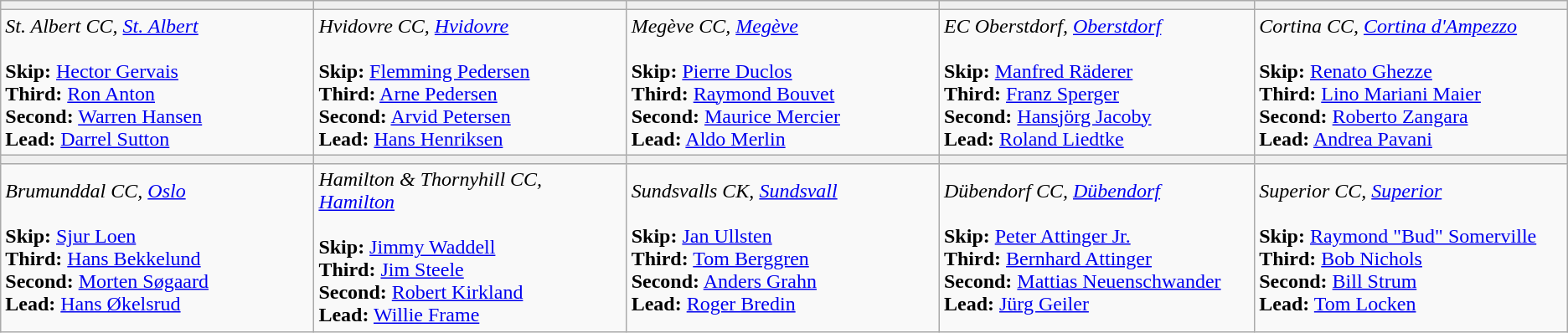<table class="wikitable">
<tr align=center>
<td bgcolor="#efefef" width="250"><strong></strong></td>
<td bgcolor="#efefef" width="250"><strong></strong></td>
<td bgcolor="#efefef" width="250"><strong></strong></td>
<td bgcolor="#efefef" width="250"><strong></strong></td>
<td bgcolor="#efefef" width="250"><strong></strong></td>
</tr>
<tr>
<td><em>St. Albert CC, <a href='#'>St. Albert</a></em><br><br><strong>Skip:</strong> <a href='#'>Hector Gervais</a><br>
<strong>Third:</strong> <a href='#'>Ron Anton</a><br>
<strong>Second:</strong> <a href='#'>Warren Hansen</a><br>
<strong>Lead:</strong> <a href='#'>Darrel Sutton</a></td>
<td><em>Hvidovre CC, <a href='#'>Hvidovre</a></em><br><br><strong>Skip:</strong> <a href='#'>Flemming Pedersen</a><br>
<strong>Third:</strong> <a href='#'>Arne Pedersen</a><br>
<strong>Second:</strong> <a href='#'>Arvid Petersen</a><br>
<strong>Lead:</strong> <a href='#'>Hans Henriksen</a></td>
<td><em>Megève CC, <a href='#'>Megève</a></em><br><br><strong>Skip:</strong> <a href='#'>Pierre Duclos</a><br>
<strong>Third:</strong> <a href='#'>Raymond Bouvet</a><br>
<strong>Second:</strong> <a href='#'>Maurice Mercier</a><br>
<strong>Lead:</strong> <a href='#'>Aldo Merlin</a></td>
<td><em>EC Oberstdorf, <a href='#'>Oberstdorf</a></em><br><br><strong>Skip:</strong> <a href='#'>Manfred Räderer</a><br>
<strong>Third:</strong> <a href='#'>Franz Sperger</a><br>
<strong>Second:</strong> <a href='#'>Hansjörg Jacoby</a><br>
<strong>Lead:</strong> <a href='#'>Roland Liedtke</a></td>
<td><em>Cortina CC, <a href='#'>Cortina d'Ampezzo</a> </em><br><br><strong>Skip:</strong> <a href='#'>Renato Ghezze</a><br>
<strong>Third:</strong> <a href='#'>Lino Mariani Maier</a><br>
<strong>Second:</strong> <a href='#'>Roberto Zangara</a><br>
<strong>Lead:</strong> <a href='#'>Andrea Pavani</a></td>
</tr>
<tr align=center>
<td bgcolor="#efefef" width="250"><strong></strong></td>
<td bgcolor="#efefef" width="250"><strong></strong></td>
<td bgcolor="#efefef" width="250"><strong></strong></td>
<td bgcolor="#efefef" width="250"><strong></strong></td>
<td bgcolor="#efefef" width="250"><strong></strong></td>
</tr>
<tr>
<td><em>Brumunddal CC, <a href='#'>Oslo</a></em><br><br><strong>Skip:</strong> <a href='#'>Sjur Loen</a><br>
<strong>Third:</strong> <a href='#'>Hans Bekkelund</a><br>
<strong>Second:</strong> <a href='#'>Morten Søgaard</a><br>
<strong>Lead:</strong> <a href='#'>Hans Økelsrud</a></td>
<td><em>Hamilton & Thornyhill CC, <a href='#'>Hamilton</a> </em><br><br><strong>Skip:</strong> <a href='#'>Jimmy Waddell</a><br>
<strong>Third:</strong> <a href='#'>Jim Steele</a><br>
<strong>Second:</strong> <a href='#'>Robert Kirkland</a><br>
<strong>Lead:</strong> <a href='#'>Willie Frame</a></td>
<td><em>Sundsvalls CK, <a href='#'>Sundsvall</a></em><br><br><strong>Skip:</strong> <a href='#'>Jan Ullsten</a><br>
<strong>Third:</strong> <a href='#'>Tom Berggren</a><br>
<strong>Second:</strong> <a href='#'>Anders Grahn</a><br>
<strong>Lead:</strong> <a href='#'>Roger Bredin</a></td>
<td><em>Dübendorf CC, <a href='#'>Dübendorf</a></em><br><br><strong>Skip:</strong> <a href='#'>Peter Attinger Jr.</a><br>
<strong>Third:</strong> <a href='#'>Bernhard Attinger</a><br>
<strong>Second:</strong> <a href='#'>Mattias Neuenschwander</a><br>
<strong>Lead:</strong> <a href='#'>Jürg Geiler</a></td>
<td><em>Superior CC, <a href='#'>Superior</a></em><br><br><strong>Skip:</strong> <a href='#'>Raymond "Bud" Somerville</a><br>
<strong>Third:</strong> <a href='#'>Bob Nichols</a><br>
<strong>Second:</strong> <a href='#'>Bill Strum</a><br>
<strong>Lead:</strong> <a href='#'>Tom Locken</a></td>
</tr>
</table>
